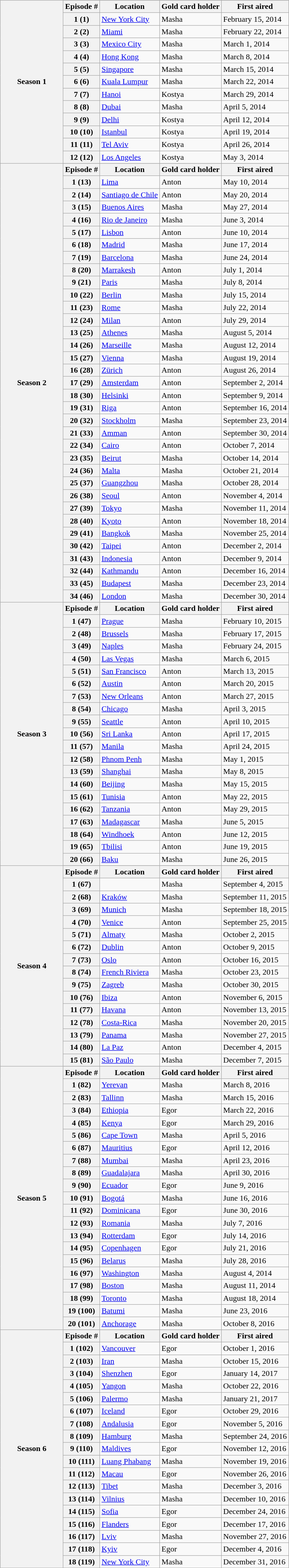<table class="wikitable">
<tr>
<th rowspan="14" width="120">Season 1</th>
</tr>
<tr>
<th>Episode #</th>
<th>Location</th>
<th>Gold card holder</th>
<th>First aired</th>
</tr>
<tr>
<th>1 (1)</th>
<td> <a href='#'>New York City</a></td>
<td>Masha</td>
<td>February 15, 2014</td>
</tr>
<tr>
<th>2 (2)</th>
<td> <a href='#'>Miami</a></td>
<td>Masha</td>
<td>February 22, 2014</td>
</tr>
<tr>
<th>3 (3)</th>
<td> <a href='#'>Mexico City</a></td>
<td>Masha</td>
<td>March 1, 2014</td>
</tr>
<tr>
<th>4 (4)</th>
<td> <a href='#'>Hong Kong</a></td>
<td>Masha</td>
<td>March 8, 2014</td>
</tr>
<tr>
<th>5 (5)</th>
<td> <a href='#'>Singapore</a></td>
<td>Masha</td>
<td>March 15, 2014</td>
</tr>
<tr>
<th>6 (6)</th>
<td> <a href='#'>Kuala Lumpur</a></td>
<td>Masha</td>
<td>March 22, 2014</td>
</tr>
<tr>
<th>7 (7)</th>
<td> <a href='#'>Hanoi</a></td>
<td>Kostya</td>
<td>March 29, 2014</td>
</tr>
<tr>
<th>8 (8)</th>
<td> <a href='#'>Dubai</a></td>
<td>Masha</td>
<td>April 5, 2014</td>
</tr>
<tr>
<th>9 (9)</th>
<td> <a href='#'>Delhi</a></td>
<td>Kostya</td>
<td>April 12, 2014</td>
</tr>
<tr>
<th>10 (10)</th>
<td> <a href='#'>Istanbul</a></td>
<td>Kostya</td>
<td>April 19, 2014</td>
</tr>
<tr>
<th>11 (11)</th>
<td> <a href='#'>Tel Aviv</a></td>
<td>Kostya</td>
<td>April 26, 2014</td>
</tr>
<tr>
<th>12 (12)</th>
<td> <a href='#'>Los Angeles</a></td>
<td>Kostya</td>
<td>May 3, 2014</td>
</tr>
<tr>
<th rowspan="36" width="120">Season 2</th>
</tr>
<tr>
<th>Episode #</th>
<th>Location</th>
<th>Gold card holder</th>
<th>First aired</th>
</tr>
<tr>
<th>1 (13)</th>
<td> <a href='#'>Lima</a></td>
<td>Anton</td>
<td>May 10, 2014</td>
</tr>
<tr>
<th>2 (14)</th>
<td> <a href='#'>Santiago de Chile</a></td>
<td>Anton</td>
<td>May 20, 2014</td>
</tr>
<tr>
<th>3 (15)</th>
<td> <a href='#'>Buenos Aires</a></td>
<td>Masha</td>
<td>May 27, 2014</td>
</tr>
<tr>
<th>4 (16)</th>
<td> <a href='#'>Rio de Janeiro</a></td>
<td>Masha</td>
<td>June 3, 2014</td>
</tr>
<tr>
<th>5 (17)</th>
<td> <a href='#'>Lisbon</a></td>
<td>Anton</td>
<td>June 10, 2014</td>
</tr>
<tr>
<th>6 (18)</th>
<td> <a href='#'>Madrid</a></td>
<td>Masha</td>
<td>June 17, 2014</td>
</tr>
<tr>
<th>7 (19)</th>
<td> <a href='#'>Barcelona</a></td>
<td>Masha</td>
<td>June 24, 2014</td>
</tr>
<tr>
<th>8 (20)</th>
<td> <a href='#'>Marrakesh</a></td>
<td>Anton</td>
<td>July 1, 2014</td>
</tr>
<tr>
<th>9 (21)</th>
<td> <a href='#'>Paris</a></td>
<td>Masha</td>
<td>July 8, 2014</td>
</tr>
<tr>
<th>10 (22)</th>
<td> <a href='#'>Berlin</a></td>
<td>Masha</td>
<td>July 15, 2014</td>
</tr>
<tr>
<th>11 (23)</th>
<td> <a href='#'>Rome</a></td>
<td>Masha</td>
<td>July 22, 2014</td>
</tr>
<tr>
<th>12 (24)</th>
<td> <a href='#'>Milan</a></td>
<td>Anton</td>
<td>July 29, 2014</td>
</tr>
<tr>
<th>13 (25)</th>
<td> <a href='#'>Athenes</a></td>
<td>Masha</td>
<td>August 5, 2014</td>
</tr>
<tr>
<th>14 (26)</th>
<td> <a href='#'>Marseille</a></td>
<td>Masha</td>
<td>August 12, 2014</td>
</tr>
<tr>
<th>15 (27)</th>
<td> <a href='#'>Vienna</a></td>
<td>Masha</td>
<td>August 19, 2014</td>
</tr>
<tr>
<th>16 (28)</th>
<td> <a href='#'>Zürich</a></td>
<td>Anton</td>
<td>August 26, 2014</td>
</tr>
<tr>
<th>17 (29)</th>
<td> <a href='#'>Amsterdam</a></td>
<td>Anton</td>
<td>September 2, 2014</td>
</tr>
<tr>
<th>18 (30)</th>
<td> <a href='#'>Helsinki</a></td>
<td>Anton</td>
<td>September 9, 2014</td>
</tr>
<tr>
<th>19 (31)</th>
<td> <a href='#'>Riga</a></td>
<td>Anton</td>
<td>September 16, 2014</td>
</tr>
<tr>
<th>20 (32)</th>
<td> <a href='#'>Stockholm</a></td>
<td>Masha</td>
<td>September 23, 2014</td>
</tr>
<tr>
<th>21 (33)</th>
<td> <a href='#'>Amman</a></td>
<td>Anton</td>
<td>September 30, 2014</td>
</tr>
<tr>
<th>22 (34)</th>
<td> <a href='#'>Cairo</a></td>
<td>Anton</td>
<td>October 7, 2014</td>
</tr>
<tr>
<th>23 (35)</th>
<td> <a href='#'>Beirut</a></td>
<td>Masha</td>
<td>October 14, 2014</td>
</tr>
<tr>
<th>24 (36)</th>
<td> <a href='#'>Malta</a></td>
<td>Masha</td>
<td>October 21, 2014</td>
</tr>
<tr>
<th>25 (37)</th>
<td> <a href='#'>Guangzhou</a></td>
<td>Masha</td>
<td>October 28, 2014</td>
</tr>
<tr>
<th>26 (38)</th>
<td> <a href='#'>Seoul</a></td>
<td>Anton</td>
<td>November 4, 2014</td>
</tr>
<tr>
<th>27 (39)</th>
<td> <a href='#'>Tokyo</a></td>
<td>Masha</td>
<td>November 11, 2014</td>
</tr>
<tr>
<th>28 (40)</th>
<td> <a href='#'>Kyoto</a></td>
<td>Anton</td>
<td>November 18, 2014</td>
</tr>
<tr>
<th>29 (41)</th>
<td> <a href='#'>Bangkok</a></td>
<td>Masha</td>
<td>November 25, 2014</td>
</tr>
<tr>
<th>30 (42)</th>
<td> <a href='#'>Taipei</a></td>
<td>Anton</td>
<td>December 2, 2014</td>
</tr>
<tr>
<th>31 (43)</th>
<td> <a href='#'>Indonesia</a></td>
<td>Anton</td>
<td>December 9, 2014</td>
</tr>
<tr>
<th>32 (44)</th>
<td> <a href='#'>Kathmandu</a></td>
<td>Anton</td>
<td>December 16, 2014</td>
</tr>
<tr>
<th>33 (45)</th>
<td> <a href='#'>Budapest</a></td>
<td>Masha</td>
<td>December 23, 2014</td>
</tr>
<tr>
<th>34 (46)</th>
<td> <a href='#'>London</a></td>
<td>Masha</td>
<td>December 30, 2014</td>
</tr>
<tr>
<th rowspan="22" width="120">Season 3</th>
</tr>
<tr>
<th>Episode #</th>
<th>Location</th>
<th>Gold card holder</th>
<th>First aired</th>
</tr>
<tr>
<th>1 (47)</th>
<td> <a href='#'>Prague</a></td>
<td>Masha</td>
<td>February 10, 2015</td>
</tr>
<tr>
<th>2 (48)</th>
<td> <a href='#'>Brussels</a></td>
<td>Masha</td>
<td>February 17, 2015</td>
</tr>
<tr>
<th>3 (49)</th>
<td> <a href='#'>Naples</a></td>
<td>Masha</td>
<td>February 24, 2015</td>
</tr>
<tr>
<th>4 (50)</th>
<td> <a href='#'>Las Vegas</a></td>
<td>Masha</td>
<td>March 6, 2015</td>
</tr>
<tr>
<th>5 (51)</th>
<td> <a href='#'>San Francisco</a></td>
<td>Anton</td>
<td>March 13, 2015</td>
</tr>
<tr>
<th>6 (52)</th>
<td> <a href='#'>Austin</a></td>
<td>Anton</td>
<td>March 20, 2015</td>
</tr>
<tr>
<th>7 (53)</th>
<td> <a href='#'>New Orleans</a></td>
<td>Anton</td>
<td>March 27, 2015</td>
</tr>
<tr>
<th>8 (54)</th>
<td> <a href='#'>Chicago</a></td>
<td>Masha</td>
<td>April 3, 2015</td>
</tr>
<tr>
<th>9 (55)</th>
<td> <a href='#'>Seattle</a></td>
<td>Anton</td>
<td>April 10, 2015</td>
</tr>
<tr>
<th>10 (56)</th>
<td> <a href='#'>Sri Lanka</a></td>
<td>Anton</td>
<td>April 17, 2015</td>
</tr>
<tr>
<th>11 (57)</th>
<td> <a href='#'>Manila</a></td>
<td>Masha</td>
<td>April 24, 2015</td>
</tr>
<tr>
<th>12 (58)</th>
<td> <a href='#'>Phnom Penh</a></td>
<td>Masha</td>
<td>May 1, 2015</td>
</tr>
<tr>
<th>13 (59)</th>
<td> <a href='#'>Shanghai</a></td>
<td>Masha</td>
<td>May 8, 2015</td>
</tr>
<tr>
<th>14 (60)</th>
<td> <a href='#'>Beijing</a></td>
<td>Masha</td>
<td>May 15, 2015</td>
</tr>
<tr>
<th>15 (61)</th>
<td> <a href='#'>Tunisia</a></td>
<td>Anton</td>
<td>May 22, 2015</td>
</tr>
<tr>
<th>16 (62)</th>
<td> <a href='#'>Tanzania</a></td>
<td>Anton</td>
<td>May 29, 2015</td>
</tr>
<tr>
<th>17 (63)</th>
<td> <a href='#'>Madagascar</a></td>
<td>Masha</td>
<td>June 5, 2015</td>
</tr>
<tr>
<th>18 (64)</th>
<td> <a href='#'>Windhoek</a></td>
<td>Anton</td>
<td>June 12, 2015</td>
</tr>
<tr>
<th>19 (65)</th>
<td> <a href='#'>Tbilisi</a></td>
<td>Anton</td>
<td>June 19, 2015</td>
</tr>
<tr>
<th>20 (66)</th>
<td> <a href='#'>Baku</a></td>
<td>Masha</td>
<td>June 26, 2015</td>
</tr>
<tr>
<th rowspan="17" width="120">Season 4</th>
</tr>
<tr>
<th>Episode #</th>
<th>Location</th>
<th>Gold card holder</th>
<th>First aired</th>
</tr>
<tr>
<th>1 (67)</th>
<td></td>
<td>Masha</td>
<td>September 4, 2015</td>
</tr>
<tr>
<th>2 (68)</th>
<td> <a href='#'>Kraków</a></td>
<td>Masha</td>
<td>September 11, 2015</td>
</tr>
<tr>
<th>3 (69)</th>
<td> <a href='#'>Munich</a></td>
<td>Masha</td>
<td>September 18, 2015</td>
</tr>
<tr>
<th>4 (70)</th>
<td> <a href='#'>Venice</a></td>
<td>Anton</td>
<td>September 25, 2015</td>
</tr>
<tr>
<th>5 (71)</th>
<td> <a href='#'>Almaty</a></td>
<td>Masha</td>
<td>October 2, 2015</td>
</tr>
<tr>
<th>6 (72)</th>
<td> <a href='#'>Dublin</a></td>
<td>Anton</td>
<td>October 9, 2015</td>
</tr>
<tr>
<th>7 (73)</th>
<td> <a href='#'>Oslo</a></td>
<td>Anton</td>
<td>October 16, 2015</td>
</tr>
<tr>
<th>8 (74)</th>
<td> <a href='#'>French Riviera</a></td>
<td>Masha</td>
<td>October 23, 2015</td>
</tr>
<tr>
<th>9 (75)</th>
<td> <a href='#'>Zagreb</a></td>
<td>Masha</td>
<td>October 30, 2015</td>
</tr>
<tr>
<th>10 (76)</th>
<td> <a href='#'>Ibiza</a></td>
<td>Anton</td>
<td>November 6, 2015</td>
</tr>
<tr>
<th>11 (77)</th>
<td> <a href='#'>Havana</a></td>
<td>Anton</td>
<td>November 13, 2015</td>
</tr>
<tr>
<th>12 (78)</th>
<td> <a href='#'>Costa-Rica</a></td>
<td>Masha</td>
<td>November 20, 2015</td>
</tr>
<tr>
<th>13 (79)</th>
<td> <a href='#'>Panama</a></td>
<td>Masha</td>
<td>November 27, 2015</td>
</tr>
<tr>
<th>14 (80)</th>
<td> <a href='#'>La Paz</a></td>
<td>Anton</td>
<td>December 4, 2015</td>
</tr>
<tr>
<th>15 (81)</th>
<td> <a href='#'>São Paulo</a></td>
<td>Masha</td>
<td>December 7, 2015</td>
</tr>
<tr>
<th rowspan="22" width="120">Season 5</th>
</tr>
<tr>
<th>Episode #</th>
<th>Location</th>
<th>Gold card holder</th>
<th>First aired</th>
</tr>
<tr>
<th>1 (82)</th>
<td> <a href='#'>Yerevan</a></td>
<td>Masha</td>
<td>March 8, 2016</td>
</tr>
<tr>
<th>2 (83)</th>
<td> <a href='#'>Tallinn</a></td>
<td>Masha</td>
<td>March 15, 2016</td>
</tr>
<tr>
<th>3 (84)</th>
<td> <a href='#'>Ethiopia</a></td>
<td>Egor</td>
<td>March 22, 2016</td>
</tr>
<tr>
<th>4 (85)</th>
<td> <a href='#'>Kenya</a></td>
<td>Egor</td>
<td>March 29, 2016</td>
</tr>
<tr>
<th>5 (86)</th>
<td> <a href='#'>Cape Town</a></td>
<td>Masha</td>
<td>April 5, 2016</td>
</tr>
<tr>
<th>6 (87)</th>
<td> <a href='#'>Mauritius</a></td>
<td>Egor</td>
<td>April 12, 2016</td>
</tr>
<tr>
<th>7 (88)</th>
<td> <a href='#'>Mumbai</a></td>
<td>Masha</td>
<td>April 23, 2016</td>
</tr>
<tr>
<th>8 (89)</th>
<td> <a href='#'>Guadalajara</a></td>
<td>Masha</td>
<td>April 30, 2016</td>
</tr>
<tr>
<th>9 (90)</th>
<td> <a href='#'>Ecuador</a></td>
<td>Egor</td>
<td>June 9, 2016</td>
</tr>
<tr>
<th>10 (91)</th>
<td> <a href='#'>Bogotá</a></td>
<td>Masha</td>
<td>June 16, 2016</td>
</tr>
<tr>
<th>11 (92)</th>
<td> <a href='#'>Dominicana</a></td>
<td>Egor</td>
<td>June 30, 2016</td>
</tr>
<tr>
<th>12 (93)</th>
<td> <a href='#'>Romania</a></td>
<td>Masha</td>
<td>July 7, 2016</td>
</tr>
<tr>
<th>13 (94)</th>
<td> <a href='#'>Rotterdam</a></td>
<td>Egor</td>
<td>July 14, 2016</td>
</tr>
<tr>
<th>14 (95)</th>
<td> <a href='#'>Copenhagen</a></td>
<td>Egor</td>
<td>July 21, 2016</td>
</tr>
<tr>
<th>15 (96)</th>
<td> <a href='#'>Belarus</a></td>
<td>Masha</td>
<td>July 28, 2016</td>
</tr>
<tr>
<th>16 (97)</th>
<td> <a href='#'>Washington</a></td>
<td>Masha</td>
<td>August 4, 2014</td>
</tr>
<tr>
<th>17 (98)</th>
<td> <a href='#'>Boston</a></td>
<td>Masha</td>
<td>August 11, 2014</td>
</tr>
<tr>
<th>18 (99)</th>
<td> <a href='#'>Toronto</a></td>
<td>Masha</td>
<td>August 18, 2014</td>
</tr>
<tr>
<th>19 (100)</th>
<td> <a href='#'>Batumi</a></td>
<td>Masha</td>
<td>June 23, 2016</td>
</tr>
<tr>
<th>20 (101)</th>
<td> <a href='#'>Anchorage</a></td>
<td>Masha</td>
<td>October 8, 2016</td>
</tr>
<tr>
<th rowspan="20" width="120">Season 6</th>
</tr>
<tr>
<th>Episode #</th>
<th>Location</th>
<th>Gold card holder</th>
<th>First aired</th>
</tr>
<tr>
<th>1 (102)</th>
<td> <a href='#'>Vancouver</a></td>
<td>Egor</td>
<td>October 1, 2016</td>
</tr>
<tr>
<th>2 (103)</th>
<td> <a href='#'>Iran</a></td>
<td>Masha</td>
<td>October 15, 2016</td>
</tr>
<tr>
<th>3 (104)</th>
<td> <a href='#'>Shenzhen</a></td>
<td>Egor</td>
<td>January 14, 2017</td>
</tr>
<tr>
<th>4 (105)</th>
<td> <a href='#'>Yangon</a></td>
<td>Masha</td>
<td>October 22, 2016</td>
</tr>
<tr>
<th>5 (106)</th>
<td> <a href='#'>Palermo</a></td>
<td>Masha</td>
<td>January 21, 2017</td>
</tr>
<tr>
<th>6 (107)</th>
<td> <a href='#'>Iceland</a></td>
<td>Egor</td>
<td>October 29, 2016</td>
</tr>
<tr>
<th>7 (108)</th>
<td> <a href='#'>Andalusia</a></td>
<td>Egor</td>
<td>November 5, 2016</td>
</tr>
<tr>
<th>8 (109)</th>
<td> <a href='#'>Hamburg</a></td>
<td>Masha</td>
<td>September 24, 2016</td>
</tr>
<tr>
<th>9 (110)</th>
<td> <a href='#'>Maldives</a></td>
<td>Egor</td>
<td>November 12, 2016</td>
</tr>
<tr>
<th>10 (111)</th>
<td> <a href='#'>Luang Phabang</a></td>
<td>Masha</td>
<td>November 19, 2016</td>
</tr>
<tr>
<th>11 (112)</th>
<td> <a href='#'>Macau</a></td>
<td>Egor</td>
<td>November 26, 2016</td>
</tr>
<tr>
<th>12 (113)</th>
<td> <a href='#'>Tibet</a></td>
<td>Masha</td>
<td>December 3, 2016</td>
</tr>
<tr>
<th>13 (114)</th>
<td> <a href='#'>Vilnius</a></td>
<td>Masha</td>
<td>December 10, 2016</td>
</tr>
<tr>
<th>14 (115)</th>
<td> <a href='#'>Sofia</a></td>
<td>Egor</td>
<td>December 24, 2016</td>
</tr>
<tr>
<th>15 (116)</th>
<td> <a href='#'>Flanders</a></td>
<td>Egor</td>
<td>December 17, 2016</td>
</tr>
<tr>
<th>16 (117)</th>
<td> <a href='#'>Lviv</a></td>
<td>Masha</td>
<td>November 27, 2016</td>
</tr>
<tr>
<th>17 (118)</th>
<td> <a href='#'>Kyiv</a></td>
<td>Egor</td>
<td>December 4, 2016</td>
</tr>
<tr>
<th>18 (119)</th>
<td> <a href='#'>New York City</a></td>
<td>Masha</td>
<td>December 31, 2016</td>
</tr>
<tr>
</tr>
</table>
